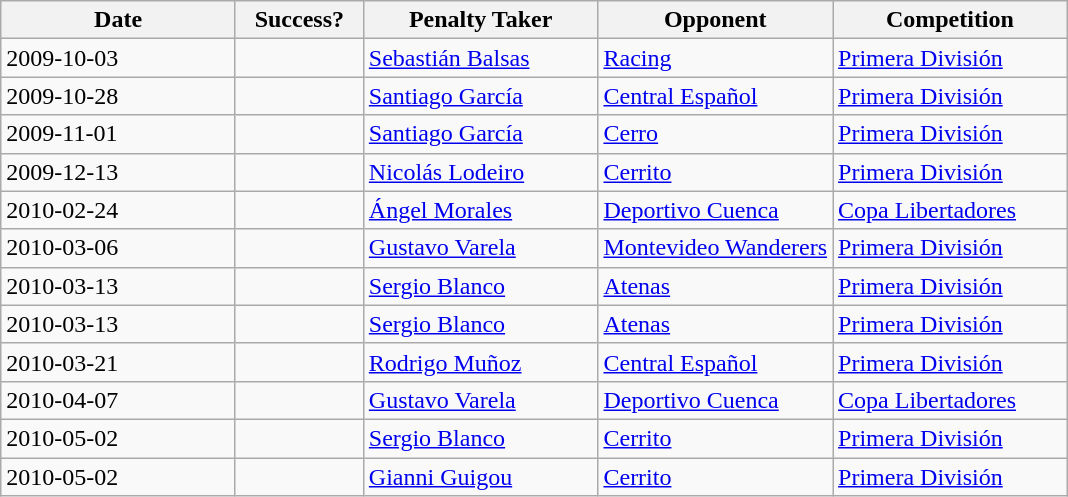<table class="wikitable">
<tr>
<th width=22%>Date</th>
<th width=12%>Success?</th>
<th width=22%>Penalty Taker</th>
<th width=22%>Opponent</th>
<th width=22%>Competition</th>
</tr>
<tr>
<td>2009-10-03</td>
<td></td>
<td> <a href='#'>Sebastián Balsas</a></td>
<td><a href='#'>Racing</a></td>
<td><a href='#'>Primera División</a></td>
</tr>
<tr>
<td>2009-10-28</td>
<td></td>
<td> <a href='#'>Santiago García</a></td>
<td><a href='#'>Central Español</a></td>
<td><a href='#'>Primera División</a></td>
</tr>
<tr>
<td>2009-11-01</td>
<td></td>
<td> <a href='#'>Santiago García</a></td>
<td><a href='#'>Cerro</a></td>
<td><a href='#'>Primera División</a></td>
</tr>
<tr>
<td>2009-12-13</td>
<td></td>
<td> <a href='#'>Nicolás Lodeiro</a></td>
<td><a href='#'>Cerrito</a></td>
<td><a href='#'>Primera División</a></td>
</tr>
<tr>
<td>2010-02-24</td>
<td></td>
<td> <a href='#'>Ángel Morales</a></td>
<td><a href='#'>Deportivo Cuenca</a></td>
<td><a href='#'>Copa Libertadores</a></td>
</tr>
<tr>
<td>2010-03-06</td>
<td></td>
<td> <a href='#'>Gustavo Varela</a></td>
<td><a href='#'>Montevideo Wanderers</a></td>
<td><a href='#'>Primera División</a></td>
</tr>
<tr>
<td>2010-03-13</td>
<td></td>
<td> <a href='#'>Sergio Blanco</a></td>
<td><a href='#'>Atenas</a></td>
<td><a href='#'>Primera División</a></td>
</tr>
<tr>
<td>2010-03-13</td>
<td></td>
<td> <a href='#'>Sergio Blanco</a></td>
<td><a href='#'>Atenas</a></td>
<td><a href='#'>Primera División</a></td>
</tr>
<tr>
<td>2010-03-21</td>
<td></td>
<td> <a href='#'>Rodrigo Muñoz</a></td>
<td><a href='#'>Central Español</a></td>
<td><a href='#'>Primera División</a></td>
</tr>
<tr>
<td>2010-04-07</td>
<td></td>
<td> <a href='#'>Gustavo Varela</a></td>
<td><a href='#'>Deportivo Cuenca</a></td>
<td><a href='#'>Copa Libertadores</a></td>
</tr>
<tr>
<td>2010-05-02</td>
<td></td>
<td> <a href='#'>Sergio Blanco</a></td>
<td><a href='#'>Cerrito</a></td>
<td><a href='#'>Primera División</a></td>
</tr>
<tr>
<td>2010-05-02</td>
<td></td>
<td> <a href='#'>Gianni Guigou</a></td>
<td><a href='#'>Cerrito</a></td>
<td><a href='#'>Primera División</a></td>
</tr>
</table>
